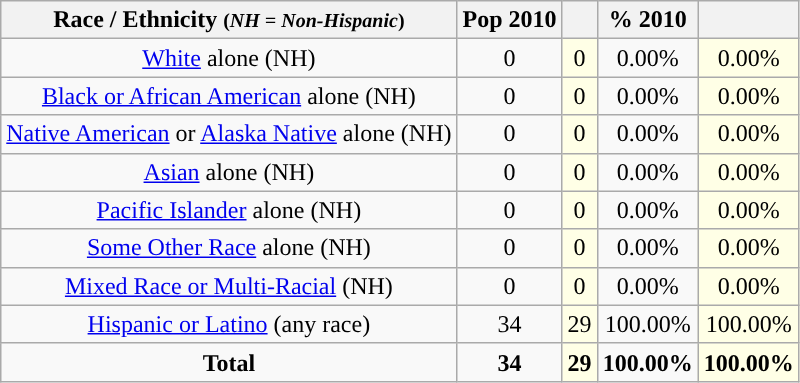<table class="wikitable" style="text-align:center;">
<tr>
<th>Race / Ethnicity <small>(<em>NH = Non-Hispanic</em>)</small></th>
<th>Pop 2010</th>
<th></th>
<th>% 2010</th>
<th></th>
</tr>
<tr>
<td><a href='#'>White</a> alone (NH)</td>
<td>0</td>
<td style='background: #ffffe6;'>0</td>
<td>0.00%</td>
<td style='background: #ffffe6;'>0.00%</td>
</tr>
<tr>
<td><a href='#'>Black or African American</a> alone (NH)</td>
<td>0</td>
<td style='background: #ffffe6;'>0</td>
<td>0.00%</td>
<td style='background: #ffffe6;'>0.00%</td>
</tr>
<tr>
<td><a href='#'>Native American</a> or <a href='#'>Alaska Native</a> alone (NH)</td>
<td>0</td>
<td style='background: #ffffe6;'>0</td>
<td>0.00%</td>
<td style='background: #ffffe6;'>0.00%</td>
</tr>
<tr>
<td><a href='#'>Asian</a> alone (NH)</td>
<td>0</td>
<td style='background: #ffffe6;'>0</td>
<td>0.00%</td>
<td style='background: #ffffe6;'>0.00%</td>
</tr>
<tr>
<td><a href='#'>Pacific Islander</a> alone (NH)</td>
<td>0</td>
<td style='background: #ffffe6;'>0</td>
<td>0.00%</td>
<td style='background: #ffffe6;'>0.00%</td>
</tr>
<tr>
<td><a href='#'>Some Other Race</a> alone (NH)</td>
<td>0</td>
<td style='background: #ffffe6;'>0</td>
<td>0.00%</td>
<td style='background: #ffffe6;'>0.00%</td>
</tr>
<tr>
<td><a href='#'>Mixed Race or Multi-Racial</a> (NH)</td>
<td>0</td>
<td style='background: #ffffe6;'>0</td>
<td>0.00%</td>
<td style='background: #ffffe6;'>0.00%</td>
</tr>
<tr>
<td><a href='#'>Hispanic or Latino</a> (any race)</td>
<td>34</td>
<td style='background: #ffffe6;'>29</td>
<td>100.00%</td>
<td style='background: #ffffe6;'>100.00%</td>
</tr>
<tr>
<td><strong>Total</strong></td>
<td><strong>34</strong></td>
<td style='background: #ffffe6;'><strong>29</strong></td>
<td><strong>100.00%</strong></td>
<td style='background: #ffffe6;'><strong>100.00%</strong></td>
</tr>
</table>
